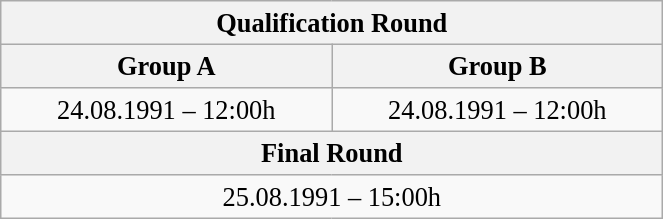<table class="wikitable" style=" text-align:center; font-size:110%;" width="35%">
<tr>
<th colspan="2">Qualification Round</th>
</tr>
<tr>
<th>Group A</th>
<th>Group B</th>
</tr>
<tr>
<td>24.08.1991 – 12:00h</td>
<td>24.08.1991 – 12:00h</td>
</tr>
<tr>
<th colspan="2">Final Round</th>
</tr>
<tr>
<td colspan="2">25.08.1991 – 15:00h</td>
</tr>
</table>
